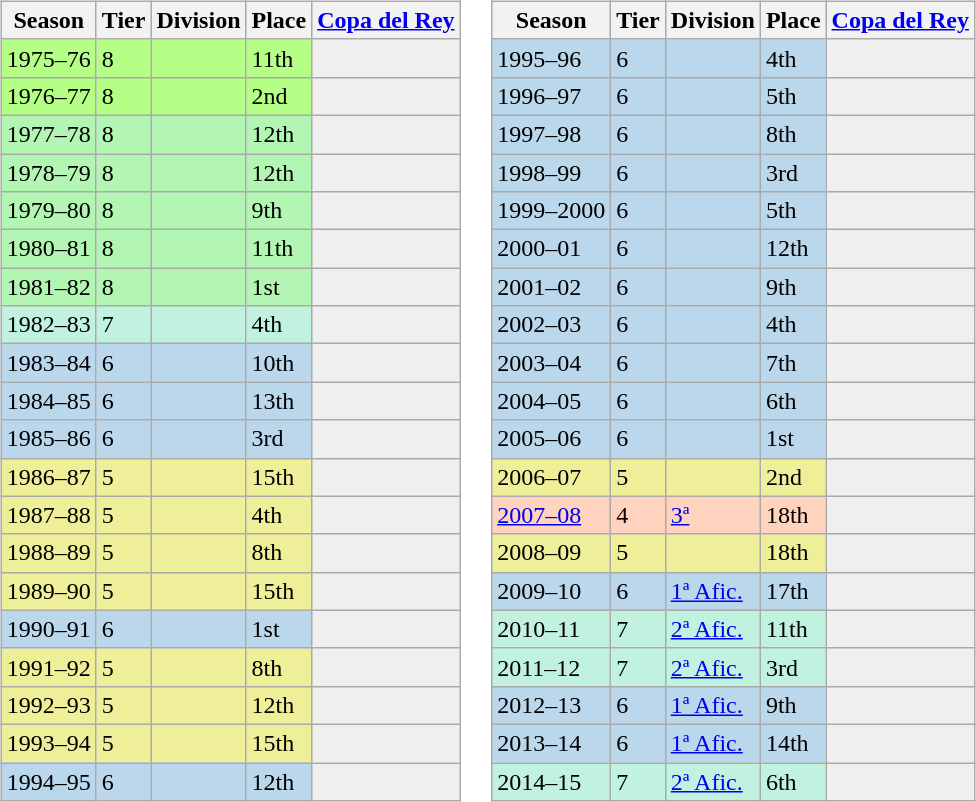<table>
<tr>
<td valign="top" width=0%><br><table class="wikitable">
<tr style="background:#f0f6fa;">
<th>Season</th>
<th>Tier</th>
<th>Division</th>
<th>Place</th>
<th><a href='#'>Copa del Rey</a></th>
</tr>
<tr>
<td style="background:#B6FF86;">1975–76</td>
<td style="background:#B6FF86;">8</td>
<td style="background:#B6FF86;"></td>
<td style="background:#B6FF86;">11th</td>
<th style="background:#efefef;"></th>
</tr>
<tr>
<td style="background:#B6FF86;">1976–77</td>
<td style="background:#B6FF86;">8</td>
<td style="background:#B6FF86;"></td>
<td style="background:#B6FF86;">2nd</td>
<th style="background:#efefef;"></th>
</tr>
<tr>
<td style="background:#B3F5B3;">1977–78</td>
<td style="background:#B3F5B3;">8</td>
<td style="background:#B3F5B3;"></td>
<td style="background:#B3F5B3;">12th</td>
<th style="background:#efefef;"></th>
</tr>
<tr>
<td style="background:#B3F5B3;">1978–79</td>
<td style="background:#B3F5B3;">8</td>
<td style="background:#B3F5B3;"></td>
<td style="background:#B3F5B3;">12th</td>
<th style="background:#efefef;"></th>
</tr>
<tr>
<td style="background:#B3F5B3;">1979–80</td>
<td style="background:#B3F5B3;">8</td>
<td style="background:#B3F5B3;"></td>
<td style="background:#B3F5B3;">9th</td>
<th style="background:#efefef;"></th>
</tr>
<tr>
<td style="background:#B3F5B3;">1980–81</td>
<td style="background:#B3F5B3;">8</td>
<td style="background:#B3F5B3;"></td>
<td style="background:#B3F5B3;">11th</td>
<th style="background:#efefef;"></th>
</tr>
<tr>
<td style="background:#B3F5B3;">1981–82</td>
<td style="background:#B3F5B3;">8</td>
<td style="background:#B3F5B3;"></td>
<td style="background:#B3F5B3;">1st</td>
<th style="background:#efefef;"></th>
</tr>
<tr>
<td style="background:#C0F2DF;">1982–83</td>
<td style="background:#C0F2DF;">7</td>
<td style="background:#C0F2DF;"></td>
<td style="background:#C0F2DF;">4th</td>
<th style="background:#efefef;"></th>
</tr>
<tr>
<td style="background:#BBD7EC;">1983–84</td>
<td style="background:#BBD7EC;">6</td>
<td style="background:#BBD7EC;"></td>
<td style="background:#BBD7EC;">10th</td>
<th style="background:#efefef;"></th>
</tr>
<tr>
<td style="background:#BBD7EC;">1984–85</td>
<td style="background:#BBD7EC;">6</td>
<td style="background:#BBD7EC;"></td>
<td style="background:#BBD7EC;">13th</td>
<th style="background:#efefef;"></th>
</tr>
<tr>
<td style="background:#BBD7EC;">1985–86</td>
<td style="background:#BBD7EC;">6</td>
<td style="background:#BBD7EC;"></td>
<td style="background:#BBD7EC;">3rd</td>
<th style="background:#efefef;"></th>
</tr>
<tr>
<td style="background:#EFEF99;">1986–87</td>
<td style="background:#EFEF99;">5</td>
<td style="background:#EFEF99;"></td>
<td style="background:#EFEF99;">15th</td>
<th style="background:#efefef;"></th>
</tr>
<tr>
<td style="background:#EFEF99;">1987–88</td>
<td style="background:#EFEF99;">5</td>
<td style="background:#EFEF99;"></td>
<td style="background:#EFEF99;">4th</td>
<th style="background:#efefef;"></th>
</tr>
<tr>
<td style="background:#EFEF99;">1988–89</td>
<td style="background:#EFEF99;">5</td>
<td style="background:#EFEF99;"></td>
<td style="background:#EFEF99;">8th</td>
<th style="background:#efefef;"></th>
</tr>
<tr>
<td style="background:#EFEF99;">1989–90</td>
<td style="background:#EFEF99;">5</td>
<td style="background:#EFEF99;"></td>
<td style="background:#EFEF99;">15th</td>
<th style="background:#efefef;"></th>
</tr>
<tr>
<td style="background:#BBD7EC;">1990–91</td>
<td style="background:#BBD7EC;">6</td>
<td style="background:#BBD7EC;"></td>
<td style="background:#BBD7EC;">1st</td>
<th style="background:#efefef;"></th>
</tr>
<tr>
<td style="background:#EFEF99;">1991–92</td>
<td style="background:#EFEF99;">5</td>
<td style="background:#EFEF99;"></td>
<td style="background:#EFEF99;">8th</td>
<th style="background:#efefef;"></th>
</tr>
<tr>
<td style="background:#EFEF99;">1992–93</td>
<td style="background:#EFEF99;">5</td>
<td style="background:#EFEF99;"></td>
<td style="background:#EFEF99;">12th</td>
<th style="background:#efefef;"></th>
</tr>
<tr>
<td style="background:#EFEF99;">1993–94</td>
<td style="background:#EFEF99;">5</td>
<td style="background:#EFEF99;"></td>
<td style="background:#EFEF99;">15th</td>
<th style="background:#efefef;"></th>
</tr>
<tr>
<td style="background:#BBD7EC;">1994–95</td>
<td style="background:#BBD7EC;">6</td>
<td style="background:#BBD7EC;"></td>
<td style="background:#BBD7EC;">12th</td>
<th style="background:#efefef;"></th>
</tr>
</table>
</td>
<td valign="top" width=0%><br><table class="wikitable">
<tr style="background:#f0f6fa;">
<th>Season</th>
<th>Tier</th>
<th>Division</th>
<th>Place</th>
<th><a href='#'>Copa del Rey</a></th>
</tr>
<tr>
<td style="background:#BBD7EC;">1995–96</td>
<td style="background:#BBD7EC;">6</td>
<td style="background:#BBD7EC;"></td>
<td style="background:#BBD7EC;">4th</td>
<th style="background:#efefef;"></th>
</tr>
<tr>
<td style="background:#BBD7EC;">1996–97</td>
<td style="background:#BBD7EC;">6</td>
<td style="background:#BBD7EC;"></td>
<td style="background:#BBD7EC;">5th</td>
<th style="background:#efefef;"></th>
</tr>
<tr>
<td style="background:#BBD7EC;">1997–98</td>
<td style="background:#BBD7EC;">6</td>
<td style="background:#BBD7EC;"></td>
<td style="background:#BBD7EC;">8th</td>
<th style="background:#efefef;"></th>
</tr>
<tr>
<td style="background:#BBD7EC;">1998–99</td>
<td style="background:#BBD7EC;">6</td>
<td style="background:#BBD7EC;"></td>
<td style="background:#BBD7EC;">3rd</td>
<th style="background:#efefef;"></th>
</tr>
<tr>
<td style="background:#BBD7EC;">1999–2000</td>
<td style="background:#BBD7EC;">6</td>
<td style="background:#BBD7EC;"></td>
<td style="background:#BBD7EC;">5th</td>
<th style="background:#efefef;"></th>
</tr>
<tr>
<td style="background:#BBD7EC;">2000–01</td>
<td style="background:#BBD7EC;">6</td>
<td style="background:#BBD7EC;"></td>
<td style="background:#BBD7EC;">12th</td>
<th style="background:#efefef;"></th>
</tr>
<tr>
<td style="background:#BBD7EC;">2001–02</td>
<td style="background:#BBD7EC;">6</td>
<td style="background:#BBD7EC;"></td>
<td style="background:#BBD7EC;">9th</td>
<th style="background:#efefef;"></th>
</tr>
<tr>
<td style="background:#BBD7EC;">2002–03</td>
<td style="background:#BBD7EC;">6</td>
<td style="background:#BBD7EC;"></td>
<td style="background:#BBD7EC;">4th</td>
<th style="background:#efefef;"></th>
</tr>
<tr>
<td style="background:#BBD7EC;">2003–04</td>
<td style="background:#BBD7EC;">6</td>
<td style="background:#BBD7EC;"></td>
<td style="background:#BBD7EC;">7th</td>
<th style="background:#efefef;"></th>
</tr>
<tr>
<td style="background:#BBD7EC;">2004–05</td>
<td style="background:#BBD7EC;">6</td>
<td style="background:#BBD7EC;"></td>
<td style="background:#BBD7EC;">6th</td>
<th style="background:#efefef;"></th>
</tr>
<tr>
<td style="background:#BBD7EC;">2005–06</td>
<td style="background:#BBD7EC;">6</td>
<td style="background:#BBD7EC;"></td>
<td style="background:#BBD7EC;">1st</td>
<th style="background:#efefef;"></th>
</tr>
<tr>
<td style="background:#EFEF99;">2006–07</td>
<td style="background:#EFEF99;">5</td>
<td style="background:#EFEF99;"></td>
<td style="background:#EFEF99;">2nd</td>
<th style="background:#efefef;"></th>
</tr>
<tr>
<td style="background:#FFD3BD;"><a href='#'>2007–08</a></td>
<td style="background:#FFD3BD;">4</td>
<td style="background:#FFD3BD;"><a href='#'>3ª</a></td>
<td style="background:#FFD3BD;">18th</td>
<th style="background:#efefef;"></th>
</tr>
<tr>
<td style="background:#EFEF99;">2008–09</td>
<td style="background:#EFEF99;">5</td>
<td style="background:#EFEF99;"></td>
<td style="background:#EFEF99;">18th</td>
<th style="background:#efefef;"></th>
</tr>
<tr>
<td style="background:#BBD7EC;">2009–10</td>
<td style="background:#BBD7EC;">6</td>
<td style="background:#BBD7EC;"><a href='#'>1ª Afic.</a></td>
<td style="background:#BBD7EC;">17th</td>
<th style="background:#efefef;"></th>
</tr>
<tr>
<td style="background:#C0F2DF;">2010–11</td>
<td style="background:#C0F2DF;">7</td>
<td style="background:#C0F2DF;"><a href='#'>2ª Afic.</a></td>
<td style="background:#C0F2DF;">11th</td>
<th style="background:#efefef;"></th>
</tr>
<tr>
<td style="background:#C0F2DF;">2011–12</td>
<td style="background:#C0F2DF;">7</td>
<td style="background:#C0F2DF;"><a href='#'>2ª Afic.</a></td>
<td style="background:#C0F2DF;">3rd</td>
<th style="background:#efefef;"></th>
</tr>
<tr>
<td style="background:#BBD7EC;">2012–13</td>
<td style="background:#BBD7EC;">6</td>
<td style="background:#BBD7EC;"><a href='#'>1ª Afic.</a></td>
<td style="background:#BBD7EC;">9th</td>
<th style="background:#efefef;"></th>
</tr>
<tr>
<td style="background:#BBD7EC;">2013–14</td>
<td style="background:#BBD7EC;">6</td>
<td style="background:#BBD7EC;"><a href='#'>1ª Afic.</a></td>
<td style="background:#BBD7EC;">14th</td>
<th style="background:#efefef;"></th>
</tr>
<tr>
<td style="background:#C0F2DF;">2014–15</td>
<td style="background:#C0F2DF;">7</td>
<td style="background:#C0F2DF;"><a href='#'>2ª Afic.</a></td>
<td style="background:#C0F2DF;">6th</td>
<th style="background:#efefef;"></th>
</tr>
</table>
</td>
</tr>
</table>
